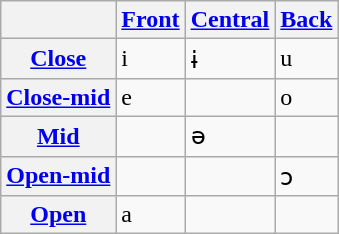<table class="wikitable">
<tr>
<th></th>
<th><a href='#'>Front</a></th>
<th><a href='#'>Central</a></th>
<th><a href='#'>Back</a></th>
</tr>
<tr>
<th><a href='#'>Close</a></th>
<td>i</td>
<td>ɨ</td>
<td>u</td>
</tr>
<tr>
<th><a href='#'>Close-mid</a></th>
<td>e</td>
<td></td>
<td>o</td>
</tr>
<tr>
<th><a href='#'>Mid</a></th>
<td></td>
<td>ǝ</td>
<td></td>
</tr>
<tr>
<th><a href='#'>Open-mid</a></th>
<td></td>
<td></td>
<td>ɔ</td>
</tr>
<tr>
<th><a href='#'>Open</a></th>
<td>a</td>
<td></td>
<td></td>
</tr>
</table>
